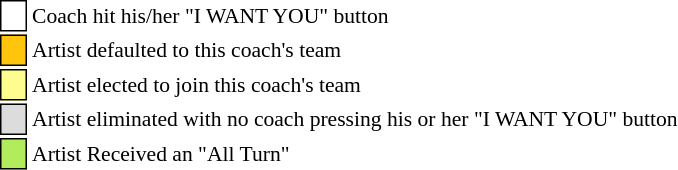<table class="toccolours" style="font-size: 90%; white-space: nowrap;">
<tr>
<td style="background-color:white; border: 1px solid black;"> <strong></strong> </td>
<td>Coach hit his/her "I WANT YOU" button</td>
</tr>
<tr>
<td style="background-color:#FFC40C; border: 1px solid black">    </td>
<td>Artist defaulted to this coach's team</td>
</tr>
<tr>
<td style="background-color:#fdfc8f; border: 1px solid black;">    </td>
<td style="padding-right: 8px">Artist elected to join this coach's team</td>
</tr>
<tr>
<td style="background-color:#DCDCDC; border: 1px solid black">    </td>
<td>Artist eliminated with no coach pressing his or her "I WANT YOU" button</td>
</tr>
<tr>
<td style="background-color:#B2EC5D; border: 1px solid black">    </td>
<td>Artist Received an "All Turn"</td>
</tr>
<tr>
</tr>
</table>
